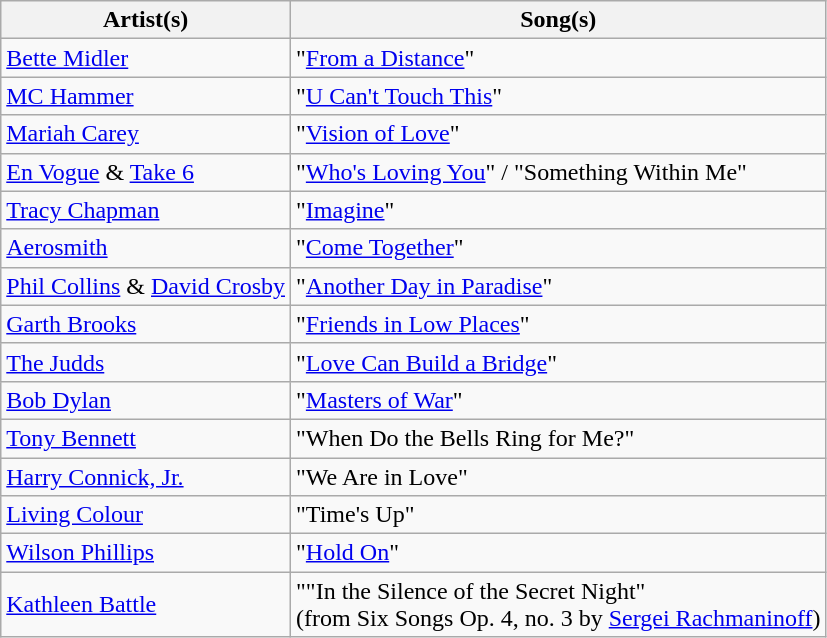<table class="wikitable plainrowheaders">
<tr>
<th scope="col">Artist(s)</th>
<th scope="col">Song(s)</th>
</tr>
<tr>
<td scope="row"><a href='#'>Bette Midler</a></td>
<td>"<a href='#'>From a Distance</a>"</td>
</tr>
<tr>
<td scope="row"><a href='#'>MC Hammer</a></td>
<td>"<a href='#'>U Can't Touch This</a>"</td>
</tr>
<tr>
<td scope="row"><a href='#'>Mariah Carey</a></td>
<td>"<a href='#'>Vision of Love</a>"</td>
</tr>
<tr>
<td scope="row"><a href='#'>En Vogue</a> & <a href='#'>Take 6</a></td>
<td>"<a href='#'>Who's Loving You</a>" / "Something Within Me"</td>
</tr>
<tr>
<td scope="row"><a href='#'>Tracy Chapman</a></td>
<td>"<a href='#'>Imagine</a>"</td>
</tr>
<tr>
<td scope="row"><a href='#'>Aerosmith</a></td>
<td>"<a href='#'>Come Together</a>"</td>
</tr>
<tr>
<td scope="row"><a href='#'>Phil Collins</a> & <a href='#'>David Crosby</a></td>
<td>"<a href='#'>Another Day in Paradise</a>"</td>
</tr>
<tr>
<td scope="row"><a href='#'>Garth Brooks</a></td>
<td>"<a href='#'>Friends in Low Places</a>"</td>
</tr>
<tr>
<td scope="row"><a href='#'>The Judds</a></td>
<td>"<a href='#'>Love Can Build a Bridge</a>"</td>
</tr>
<tr>
<td scope="row"><a href='#'>Bob Dylan</a></td>
<td>"<a href='#'>Masters of War</a>"</td>
</tr>
<tr>
<td scope="row"><a href='#'>Tony Bennett</a></td>
<td>"When Do the Bells Ring for Me?"</td>
</tr>
<tr>
<td scope="row"><a href='#'>Harry Connick, Jr.</a></td>
<td>"We Are in Love"</td>
</tr>
<tr>
<td scope="row"><a href='#'>Living Colour</a></td>
<td>"Time's Up"</td>
</tr>
<tr>
<td scope="row"><a href='#'>Wilson Phillips</a></td>
<td>"<a href='#'>Hold On</a>"</td>
</tr>
<tr>
<td scope="row"><a href='#'>Kathleen Battle</a></td>
<td>""In the Silence of the Secret Night" <br> (from Six Songs Op. 4, no. 3 by <a href='#'>Sergei Rachmaninoff</a>)</td>
</tr>
</table>
